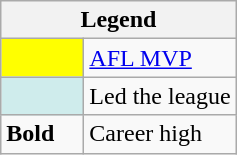<table class="wikitable">
<tr>
<th colspan="2">Legend</th>
</tr>
<tr>
<td style="background:#ffff00; width:3em;"></td>
<td><a href='#'>AFL MVP</a></td>
</tr>
<tr>
<td style="background:#cfecec; width:3em;"></td>
<td>Led the league</td>
</tr>
<tr>
<td><strong>Bold</strong></td>
<td>Career high</td>
</tr>
</table>
